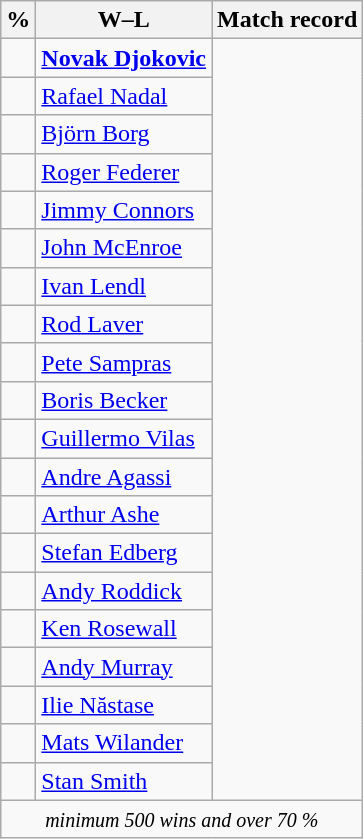<table class="wikitable" style="display:inline-table;">
<tr>
<th>%</th>
<th>W–L</th>
<th>Match record<br></th>
</tr>
<tr>
<td></td>
<td> <strong><a href='#'>Novak Djokovic</a></strong></td>
</tr>
<tr>
<td></td>
<td> <a href='#'>Rafael Nadal</a></td>
</tr>
<tr>
<td></td>
<td> <a href='#'>Björn Borg</a></td>
</tr>
<tr>
<td></td>
<td> <a href='#'>Roger Federer</a></td>
</tr>
<tr>
<td></td>
<td> <a href='#'>Jimmy Connors</a></td>
</tr>
<tr>
<td></td>
<td> <a href='#'>John McEnroe</a></td>
</tr>
<tr>
<td></td>
<td> <a href='#'>Ivan Lendl</a></td>
</tr>
<tr>
<td></td>
<td> <a href='#'>Rod Laver</a></td>
</tr>
<tr>
<td></td>
<td> <a href='#'>Pete Sampras</a></td>
</tr>
<tr>
<td></td>
<td> <a href='#'>Boris Becker</a></td>
</tr>
<tr>
<td></td>
<td> <a href='#'>Guillermo Vilas</a></td>
</tr>
<tr>
<td></td>
<td> <a href='#'>Andre Agassi</a></td>
</tr>
<tr>
<td></td>
<td> <a href='#'>Arthur Ashe</a></td>
</tr>
<tr>
<td></td>
<td> <a href='#'>Stefan Edberg</a></td>
</tr>
<tr>
<td></td>
<td> <a href='#'>Andy Roddick</a></td>
</tr>
<tr>
<td></td>
<td> <a href='#'>Ken Rosewall</a></td>
</tr>
<tr>
<td></td>
<td> <a href='#'>Andy Murray</a></td>
</tr>
<tr>
<td></td>
<td> <a href='#'>Ilie Năstase</a></td>
</tr>
<tr>
<td></td>
<td> <a href='#'>Mats Wilander</a></td>
</tr>
<tr>
<td></td>
<td> <a href='#'>Stan Smith</a></td>
</tr>
<tr>
<td colspan="3" style="text-align: center;"><small><em>minimum 500 wins and over 70 %</em></small></td>
</tr>
</table>
